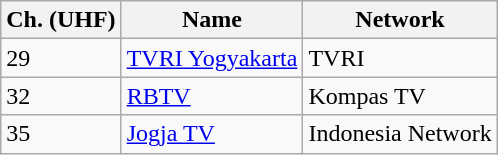<table class="wikitable">
<tr>
<th>Ch. (UHF)</th>
<th>Name</th>
<th>Network</th>
</tr>
<tr>
<td>29</td>
<td><a href='#'>TVRI Yogyakarta</a></td>
<td>TVRI</td>
</tr>
<tr>
<td>32</td>
<td><a href='#'>RBTV</a></td>
<td>Kompas TV</td>
</tr>
<tr>
<td>35</td>
<td><a href='#'>Jogja TV</a></td>
<td>Indonesia Network</td>
</tr>
</table>
